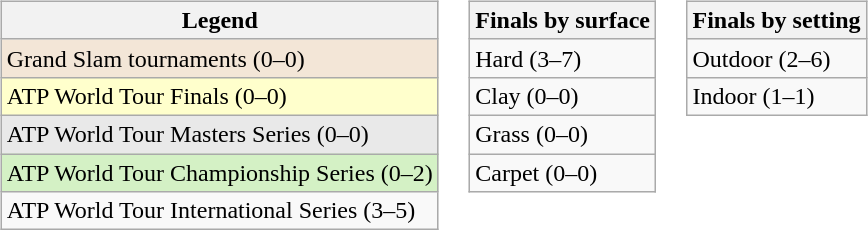<table>
<tr valign=top>
<td><br><table class=wikitable>
<tr>
<th>Legend</th>
</tr>
<tr style=background:#f3e6d7>
<td>Grand Slam tournaments (0–0)</td>
</tr>
<tr style=background:#ffffcc>
<td>ATP World Tour Finals (0–0)</td>
</tr>
<tr style=background:#e9e9e9>
<td>ATP World Tour Masters Series (0–0)</td>
</tr>
<tr style=background:#d4f1c5>
<td>ATP World Tour Championship Series (0–2)</td>
</tr>
<tr>
<td>ATP World Tour International Series (3–5)</td>
</tr>
</table>
</td>
<td><br><table class=wikitable>
<tr>
<th>Finals by surface</th>
</tr>
<tr>
<td>Hard (3–7)</td>
</tr>
<tr>
<td>Clay (0–0)</td>
</tr>
<tr>
<td>Grass (0–0)</td>
</tr>
<tr>
<td>Carpet (0–0)</td>
</tr>
</table>
</td>
<td><br><table class=wikitable>
<tr>
<th>Finals by setting</th>
</tr>
<tr>
<td>Outdoor (2–6)</td>
</tr>
<tr>
<td>Indoor (1–1)</td>
</tr>
</table>
</td>
</tr>
</table>
